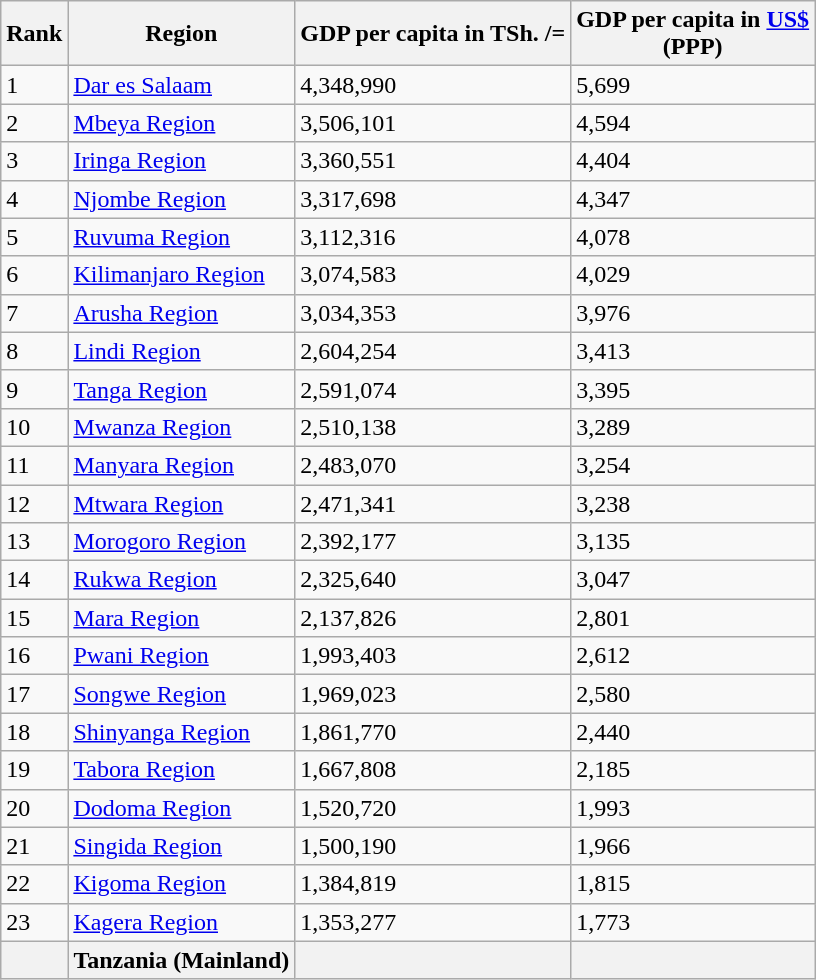<table class="wikitable sortable">
<tr>
<th>Rank</th>
<th>Region</th>
<th>GDP per capita in TSh. /=</th>
<th>GDP per capita in <a href='#'>US$</a> <br>(PPP)</th>
</tr>
<tr>
<td>1</td>
<td><a href='#'>Dar es Salaam</a></td>
<td>4,348,990</td>
<td>5,699</td>
</tr>
<tr>
<td>2</td>
<td><a href='#'>Mbeya Region</a></td>
<td>3,506,101</td>
<td>4,594</td>
</tr>
<tr>
<td>3</td>
<td><a href='#'>Iringa Region</a></td>
<td>3,360,551</td>
<td>4,404</td>
</tr>
<tr>
<td>4</td>
<td><a href='#'>Njombe Region</a></td>
<td>3,317,698</td>
<td>4,347</td>
</tr>
<tr>
<td>5</td>
<td><a href='#'>Ruvuma Region</a></td>
<td>3,112,316</td>
<td>4,078</td>
</tr>
<tr>
<td>6</td>
<td><a href='#'>Kilimanjaro Region</a></td>
<td>3,074,583</td>
<td>4,029</td>
</tr>
<tr>
<td>7</td>
<td><a href='#'>Arusha Region</a></td>
<td>3,034,353</td>
<td>3,976</td>
</tr>
<tr>
<td>8</td>
<td><a href='#'>Lindi Region</a></td>
<td>2,604,254</td>
<td>3,413</td>
</tr>
<tr>
<td>9</td>
<td><a href='#'>Tanga Region</a></td>
<td>2,591,074</td>
<td>3,395</td>
</tr>
<tr>
<td>10</td>
<td><a href='#'>Mwanza Region</a></td>
<td>2,510,138</td>
<td>3,289</td>
</tr>
<tr>
<td>11</td>
<td><a href='#'>Manyara Region</a></td>
<td>2,483,070</td>
<td>3,254</td>
</tr>
<tr>
<td>12</td>
<td><a href='#'>Mtwara Region</a></td>
<td>2,471,341</td>
<td>3,238</td>
</tr>
<tr>
<td>13</td>
<td><a href='#'>Morogoro Region</a></td>
<td>2,392,177</td>
<td>3,135</td>
</tr>
<tr>
<td>14</td>
<td><a href='#'>Rukwa Region</a></td>
<td>2,325,640</td>
<td>3,047</td>
</tr>
<tr>
<td>15</td>
<td><a href='#'>Mara Region</a></td>
<td>2,137,826</td>
<td>2,801</td>
</tr>
<tr>
<td>16</td>
<td><a href='#'>Pwani Region</a></td>
<td>1,993,403</td>
<td>2,612</td>
</tr>
<tr>
<td>17</td>
<td><a href='#'>Songwe Region</a></td>
<td>1,969,023</td>
<td>2,580</td>
</tr>
<tr>
<td>18</td>
<td><a href='#'>Shinyanga Region</a></td>
<td>1,861,770</td>
<td>2,440</td>
</tr>
<tr>
<td>19</td>
<td><a href='#'>Tabora Region</a></td>
<td>1,667,808</td>
<td>2,185</td>
</tr>
<tr>
<td>20</td>
<td><a href='#'>Dodoma Region</a></td>
<td>1,520,720</td>
<td>1,993</td>
</tr>
<tr>
<td>21</td>
<td><a href='#'>Singida Region</a></td>
<td>1,500,190</td>
<td>1,966</td>
</tr>
<tr>
<td>22</td>
<td><a href='#'>Kigoma Region</a></td>
<td>1,384,819</td>
<td>1,815</td>
</tr>
<tr>
<td>23</td>
<td><a href='#'>Kagera Region</a></td>
<td>1,353,277</td>
<td>1,773</td>
</tr>
<tr>
<th></th>
<th>Tanzania (Mainland)</th>
<th></th>
<th></th>
</tr>
</table>
